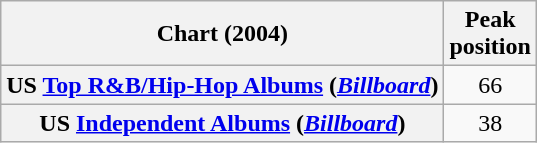<table class="wikitable sortable plainrowheaders" style="text-align:center">
<tr>
<th scope="col">Chart (2004)</th>
<th scope="col">Peak<br> position</th>
</tr>
<tr>
<th scope="row">US <a href='#'>Top R&B/Hip-Hop Albums</a> (<em><a href='#'>Billboard</a></em>)</th>
<td>66</td>
</tr>
<tr>
<th scope="row">US <a href='#'>Independent Albums</a> (<em><a href='#'>Billboard</a></em>)</th>
<td>38</td>
</tr>
</table>
